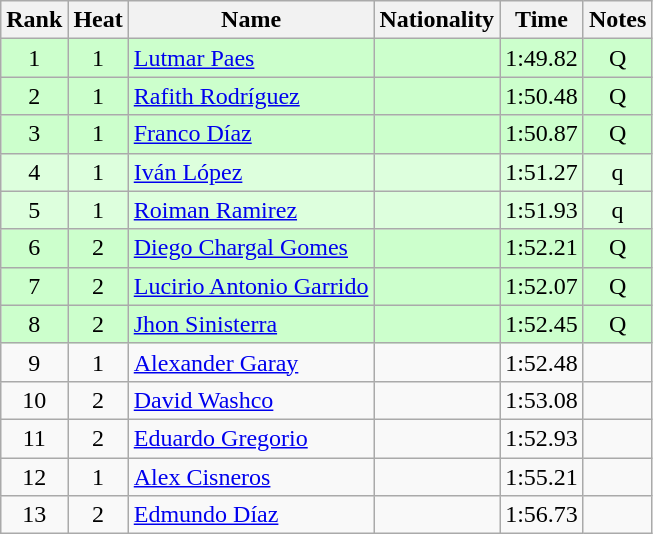<table class="wikitable sortable" style="text-align:center">
<tr>
<th>Rank</th>
<th>Heat</th>
<th>Name</th>
<th>Nationality</th>
<th>Time</th>
<th>Notes</th>
</tr>
<tr bgcolor=ccffcc>
<td>1</td>
<td>1</td>
<td align=left><a href='#'>Lutmar Paes</a></td>
<td align=left></td>
<td>1:49.82</td>
<td>Q</td>
</tr>
<tr bgcolor=ccffcc>
<td>2</td>
<td>1</td>
<td align=left><a href='#'>Rafith Rodríguez</a></td>
<td align=left></td>
<td>1:50.48</td>
<td>Q</td>
</tr>
<tr bgcolor=ccffcc>
<td>3</td>
<td>1</td>
<td align=left><a href='#'>Franco Díaz</a></td>
<td align=left></td>
<td>1:50.87</td>
<td>Q</td>
</tr>
<tr bgcolor=ddffdd>
<td>4</td>
<td>1</td>
<td align=left><a href='#'>Iván López</a></td>
<td align=left></td>
<td>1:51.27</td>
<td>q</td>
</tr>
<tr bgcolor=ddffdd>
<td>5</td>
<td>1</td>
<td align=left><a href='#'>Roiman Ramirez</a></td>
<td align=left></td>
<td>1:51.93</td>
<td>q</td>
</tr>
<tr bgcolor=ccffcc>
<td>6</td>
<td>2</td>
<td align=left><a href='#'>Diego Chargal Gomes</a></td>
<td align=left></td>
<td>1:52.21</td>
<td>Q</td>
</tr>
<tr bgcolor=ccffcc>
<td>7</td>
<td>2</td>
<td align=left><a href='#'>Lucirio Antonio Garrido</a></td>
<td align=left></td>
<td>1:52.07</td>
<td>Q</td>
</tr>
<tr bgcolor=ccffcc>
<td>8</td>
<td>2</td>
<td align=left><a href='#'>Jhon Sinisterra</a></td>
<td align=left></td>
<td>1:52.45</td>
<td>Q</td>
</tr>
<tr>
<td>9</td>
<td>1</td>
<td align=left><a href='#'>Alexander Garay</a></td>
<td align=left></td>
<td>1:52.48</td>
<td></td>
</tr>
<tr>
<td>10</td>
<td>2</td>
<td align=left><a href='#'>David Washco</a></td>
<td align=left></td>
<td>1:53.08</td>
<td></td>
</tr>
<tr>
<td>11</td>
<td>2</td>
<td align=left><a href='#'>Eduardo Gregorio</a></td>
<td align=left></td>
<td>1:52.93</td>
<td></td>
</tr>
<tr>
<td>12</td>
<td>1</td>
<td align=left><a href='#'>Alex Cisneros</a></td>
<td align=left></td>
<td>1:55.21</td>
<td></td>
</tr>
<tr>
<td>13</td>
<td>2</td>
<td align=left><a href='#'>Edmundo Díaz</a></td>
<td align=left></td>
<td>1:56.73</td>
<td></td>
</tr>
</table>
